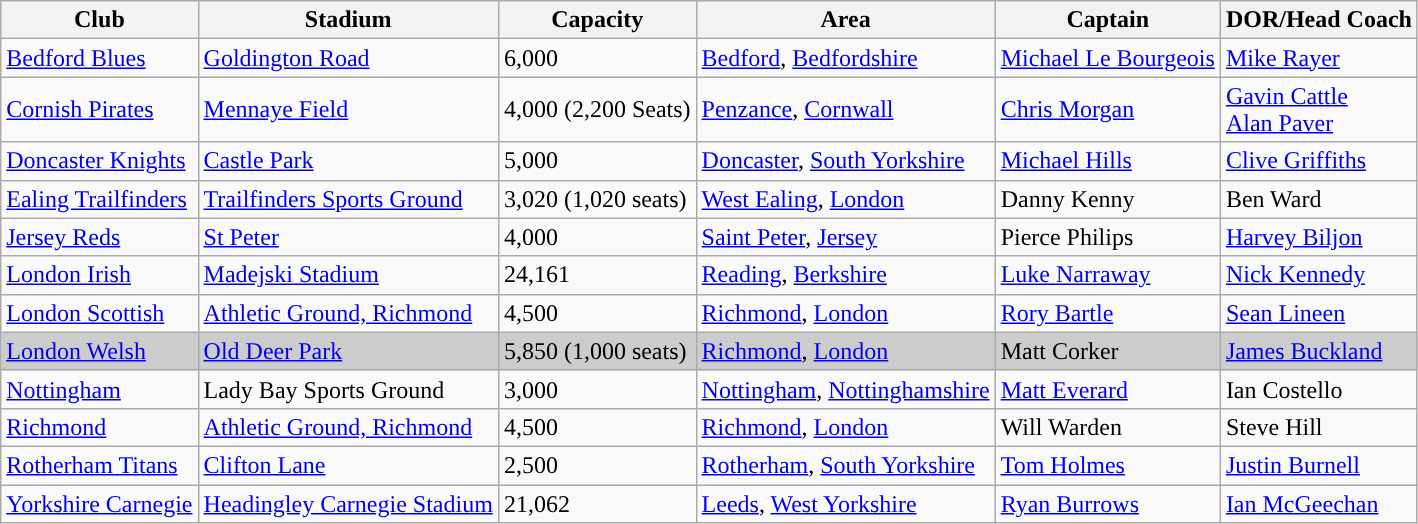<table class="wikitable sortable">
<tr>
<th>Club</th>
<th>Stadium</th>
<th>Capacity</th>
<th>Area</th>
<th>Captain</th>
<th>DOR/Head Coach</th>
</tr>
<tr>
<td><a href='#'>Bedford Blues</a></td>
<td><a href='#'>Goldington Road</a></td>
<td style="text-align:left;">6,000</td>
<td><a href='#'>Bedford</a>, <a href='#'>Bedfordshire</a></td>
<td> <a href='#'>Michael Le Bourgeois</a></td>
<td>  <a href='#'>Mike Rayer</a></td>
</tr>
<tr>
<td><a href='#'>Cornish Pirates</a></td>
<td><a href='#'>Mennaye Field</a></td>
<td style="text-align:left;">4,000 (2,200 Seats)</td>
<td><a href='#'>Penzance</a>, <a href='#'>Cornwall</a></td>
<td> <a href='#'>Chris Morgan</a></td>
<td> <a href='#'>Gavin Cattle</a><br>  <a href='#'>Alan Paver</a></td>
</tr>
<tr>
<td><a href='#'>Doncaster Knights</a></td>
<td><a href='#'>Castle Park</a></td>
<td style="text-align:left;">5,000</td>
<td><a href='#'>Doncaster</a>, <a href='#'>South Yorkshire</a></td>
<td> <a href='#'>Michael Hills</a></td>
<td> <a href='#'>Clive Griffiths</a></td>
</tr>
<tr>
<td><a href='#'>Ealing Trailfinders</a></td>
<td><a href='#'>Trailfinders Sports Ground</a></td>
<td style="text-align:left;">3,020 (1,020 seats)</td>
<td><a href='#'>West Ealing</a>, <a href='#'>London</a></td>
<td> Danny Kenny</td>
<td> Ben Ward</td>
</tr>
<tr>
<td><a href='#'>Jersey Reds</a></td>
<td><a href='#'>St Peter</a></td>
<td style="text-align:left;">4,000</td>
<td><a href='#'>Saint Peter</a>, <a href='#'>Jersey</a></td>
<td> Pierce Philips</td>
<td> <a href='#'>Harvey Biljon</a></td>
</tr>
<tr>
<td><a href='#'>London Irish</a></td>
<td><a href='#'>Madejski Stadium</a></td>
<td align=left>24,161</td>
<td><a href='#'>Reading</a>, <a href='#'>Berkshire</a></td>
<td> <a href='#'>Luke Narraway</a></td>
<td> <a href='#'>Nick Kennedy</a></td>
</tr>
<tr>
<td><a href='#'>London Scottish</a></td>
<td><a href='#'>Athletic Ground, Richmond</a></td>
<td style="text-align:left;">4,500</td>
<td><a href='#'>Richmond</a>, <a href='#'>London</a></td>
<td> <a href='#'>Rory Bartle</a></td>
<td> <a href='#'>Sean Lineen</a></td>
</tr>
<tr style="background-color:#cccccc;">
<td><a href='#'>London Welsh</a></td>
<td><a href='#'>Old Deer Park</a></td>
<td style="text-align:left;">5,850 (1,000 seats)</td>
<td><a href='#'>Richmond</a>, <a href='#'>London</a></td>
<td> Matt Corker</td>
<td> <a href='#'>James Buckland</a></td>
</tr>
<tr>
<td><a href='#'>Nottingham</a></td>
<td>Lady Bay Sports Ground</td>
<td style="text-align:left;">3,000</td>
<td><a href='#'>Nottingham</a>, <a href='#'>Nottinghamshire</a></td>
<td> <a href='#'>Matt Everard</a></td>
<td>Ian Costello</td>
</tr>
<tr>
<td><a href='#'>Richmond</a></td>
<td><a href='#'>Athletic Ground, Richmond</a></td>
<td style="text-align:left;">4,500</td>
<td><a href='#'>Richmond</a>, <a href='#'>London</a></td>
<td> Will Warden</td>
<td> Steve Hill</td>
</tr>
<tr>
<td><a href='#'>Rotherham Titans</a></td>
<td><a href='#'>Clifton Lane</a></td>
<td style="text-align:left;">2,500</td>
<td><a href='#'>Rotherham</a>, <a href='#'>South Yorkshire</a></td>
<td> <a href='#'>Tom Holmes</a></td>
<td> <a href='#'>Justin Burnell</a></td>
</tr>
<tr>
<td><a href='#'>Yorkshire Carnegie</a></td>
<td><a href='#'>Headingley Carnegie Stadium</a></td>
<td style="text-align:left;">21,062</td>
<td><a href='#'>Leeds</a>, <a href='#'>West Yorkshire</a></td>
<td> <a href='#'>Ryan Burrows</a></td>
<td> <a href='#'>Ian McGeechan</a></td>
</tr>
</table>
